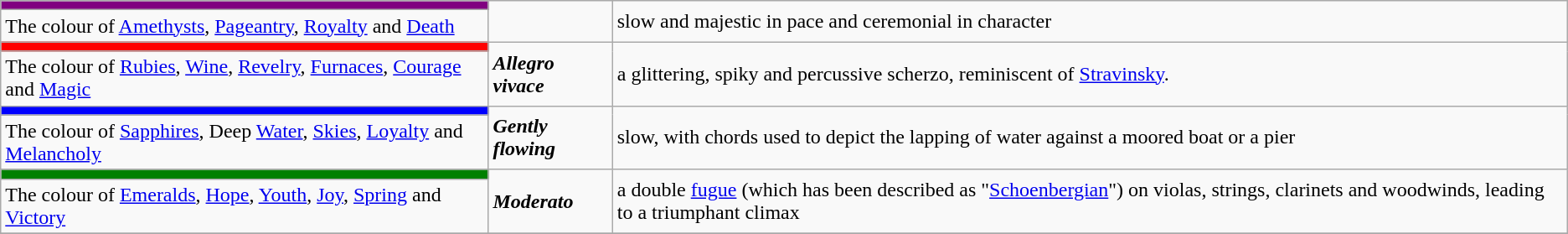<table Class="wikitable">
<tr>
<td style="background:purple"></td>
<td rowspan="2"></td>
<td rowspan="2">slow and majestic in pace and ceremonial in character</td>
</tr>
<tr>
<td>The colour of <a href='#'>Amethysts</a>, <a href='#'>Pageantry</a>, <a href='#'>Royalty</a> and <a href='#'>Death</a></td>
</tr>
<tr>
<td style="background:red"></td>
<td rowspan="2"><strong><em>Allegro vivace</em></strong></td>
<td rowspan="2">a glittering, spiky and percussive scherzo, reminiscent of <a href='#'>Stravinsky</a>.</td>
</tr>
<tr>
<td>The colour of <a href='#'>Rubies</a>, <a href='#'>Wine</a>, <a href='#'>Revelry</a>, <a href='#'>Furnaces</a>, <a href='#'>Courage</a> and <a href='#'>Magic</a></td>
</tr>
<tr>
<td style="background:blue"></td>
<td rowspan="2"><strong><em>Gently flowing</em></strong></td>
<td rowspan="2">slow, with chords used to depict the lapping of water against a moored boat or a pier</td>
</tr>
<tr>
<td>The colour of <a href='#'>Sapphires</a>, Deep <a href='#'>Water</a>, <a href='#'>Skies</a>, <a href='#'>Loyalty</a> and <a href='#'>Melancholy</a></td>
</tr>
<tr>
<td style="background:green"></td>
<td rowspan="2"><strong><em>Moderato</em></strong></td>
<td rowspan="2">a double <a href='#'>fugue</a> (which has been described as "<a href='#'>Schoenbergian</a>") on violas, strings, clarinets and woodwinds, leading to a triumphant climax</td>
</tr>
<tr>
<td>The colour of <a href='#'>Emeralds</a>, <a href='#'>Hope</a>, <a href='#'>Youth</a>, <a href='#'>Joy</a>, <a href='#'>Spring</a> and <a href='#'>Victory</a></td>
</tr>
<tr>
</tr>
</table>
